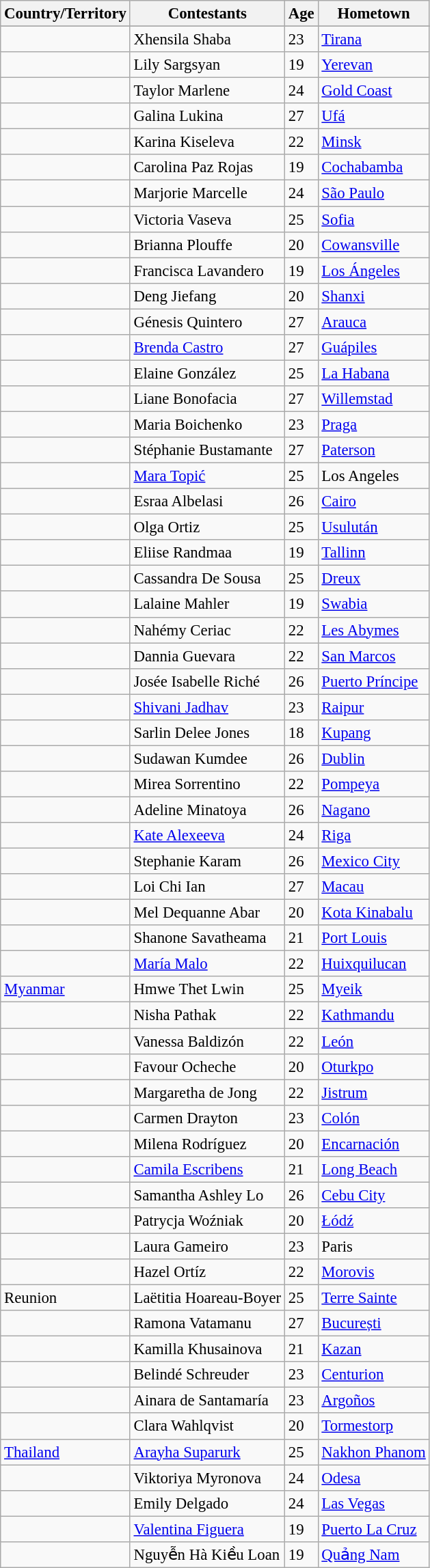<table class="wikitable sortable" style="font-size: 95%;">
<tr>
<th>Country/Territory</th>
<th>Contestants</th>
<th>Age</th>
<th>Hometown</th>
</tr>
<tr>
</tr>
<tr>
<td></td>
<td>Xhensila Shaba</td>
<td>23</td>
<td><a href='#'>Tirana</a></td>
</tr>
<tr>
<td></td>
<td>Lily Sargsyan</td>
<td>19</td>
<td><a href='#'>Yerevan</a></td>
</tr>
<tr>
<td></td>
<td>Taylor Marlene</td>
<td>24</td>
<td><a href='#'>Gold Coast</a></td>
</tr>
<tr>
<td></td>
<td>Galina Lukina</td>
<td>27</td>
<td><a href='#'>Ufá</a></td>
</tr>
<tr>
<td></td>
<td>Karina Kiseleva</td>
<td>22</td>
<td><a href='#'>Minsk</a></td>
</tr>
<tr>
<td></td>
<td>Carolina Paz Rojas</td>
<td>19</td>
<td><a href='#'>Cochabamba</a></td>
</tr>
<tr>
<td></td>
<td>Marjorie Marcelle</td>
<td>24</td>
<td><a href='#'>São Paulo</a></td>
</tr>
<tr>
<td></td>
<td>Victoria Vaseva</td>
<td>25</td>
<td><a href='#'>Sofia</a></td>
</tr>
<tr>
<td></td>
<td>Brianna Plouffe</td>
<td>20</td>
<td><a href='#'>Cowansville</a></td>
</tr>
<tr>
<td></td>
<td>Francisca Lavandero</td>
<td>19</td>
<td><a href='#'>Los Ángeles</a></td>
</tr>
<tr>
<td></td>
<td>Deng Jiefang</td>
<td>20</td>
<td><a href='#'>Shanxi</a></td>
</tr>
<tr>
<td></td>
<td>Génesis Quintero</td>
<td>27</td>
<td><a href='#'>Arauca</a></td>
</tr>
<tr>
<td></td>
<td><a href='#'>Brenda Castro</a></td>
<td>27</td>
<td><a href='#'>Guápiles</a></td>
</tr>
<tr>
<td></td>
<td>Elaine González</td>
<td>25</td>
<td><a href='#'>La Habana</a></td>
</tr>
<tr>
<td></td>
<td>Liane Bonofacia</td>
<td>27</td>
<td><a href='#'>Willemstad</a></td>
</tr>
<tr>
<td></td>
<td>Maria Boichenko</td>
<td>23</td>
<td><a href='#'>Praga</a></td>
</tr>
<tr>
<td></td>
<td>Stéphanie Bustamante</td>
<td>27</td>
<td><a href='#'>Paterson</a></td>
</tr>
<tr>
<td></td>
<td><a href='#'>Mara Topić</a></td>
<td>25</td>
<td>Los Angeles</td>
</tr>
<tr>
<td></td>
<td>Esraa Albelasi</td>
<td>26</td>
<td><a href='#'>Cairo</a></td>
</tr>
<tr>
<td></td>
<td>Olga Ortiz</td>
<td>25</td>
<td><a href='#'>Usulután</a></td>
</tr>
<tr>
<td></td>
<td>Eliise Randmaa</td>
<td>19</td>
<td><a href='#'>Tallinn</a></td>
</tr>
<tr>
<td></td>
<td>Cassandra De Sousa</td>
<td>25</td>
<td><a href='#'>Dreux</a></td>
</tr>
<tr>
<td></td>
<td>Lalaine Mahler</td>
<td>19</td>
<td><a href='#'>Swabia</a></td>
</tr>
<tr>
<td></td>
<td>Nahémy Ceriac</td>
<td>22</td>
<td><a href='#'>Les Abymes</a></td>
</tr>
<tr>
<td></td>
<td>Dannia Guevara</td>
<td>22</td>
<td><a href='#'>San Marcos</a></td>
</tr>
<tr>
<td></td>
<td>Josée Isabelle Riché</td>
<td>26</td>
<td><a href='#'>Puerto Príncipe</a></td>
</tr>
<tr>
<td></td>
<td><a href='#'>Shivani Jadhav</a></td>
<td>23</td>
<td><a href='#'>Raipur</a></td>
</tr>
<tr>
<td></td>
<td>Sarlin Delee Jones</td>
<td>18</td>
<td><a href='#'>Kupang</a></td>
</tr>
<tr>
<td></td>
<td>Sudawan Kumdee</td>
<td>26</td>
<td><a href='#'>Dublin</a></td>
</tr>
<tr>
<td></td>
<td>Mirea Sorrentino</td>
<td>22</td>
<td><a href='#'>Pompeya</a></td>
</tr>
<tr>
<td></td>
<td>Adeline Minatoya</td>
<td>26</td>
<td><a href='#'>Nagano</a></td>
</tr>
<tr>
<td></td>
<td><a href='#'>Kate Alexeeva</a></td>
<td>24</td>
<td><a href='#'>Riga</a></td>
</tr>
<tr>
<td></td>
<td>Stephanie Karam</td>
<td>26</td>
<td><a href='#'>Mexico City</a></td>
</tr>
<tr>
<td></td>
<td>Loi Chi Ian</td>
<td>27</td>
<td><a href='#'>Macau</a></td>
</tr>
<tr>
<td></td>
<td>Mel Dequanne Abar</td>
<td>20</td>
<td><a href='#'>Kota Kinabalu</a></td>
</tr>
<tr>
<td></td>
<td>Shanone Savatheama</td>
<td>21</td>
<td><a href='#'>Port Louis</a></td>
</tr>
<tr>
<td></td>
<td><a href='#'>María Malo</a></td>
<td>22</td>
<td><a href='#'>Huixquilucan</a></td>
</tr>
<tr>
<td> <a href='#'>Myanmar</a></td>
<td>Hmwe Thet Lwin</td>
<td>25</td>
<td><a href='#'>Myeik</a></td>
</tr>
<tr>
<td></td>
<td>Nisha Pathak</td>
<td>22</td>
<td><a href='#'>Kathmandu</a></td>
</tr>
<tr>
<td></td>
<td>Vanessa Baldizón</td>
<td>22</td>
<td><a href='#'>León</a></td>
</tr>
<tr>
<td></td>
<td>Favour Ocheche</td>
<td>20</td>
<td><a href='#'>Oturkpo</a></td>
</tr>
<tr>
<td></td>
<td>Margaretha de Jong</td>
<td>22</td>
<td><a href='#'>Jistrum</a></td>
</tr>
<tr>
<td></td>
<td>Carmen Drayton</td>
<td>23</td>
<td><a href='#'>Colón</a></td>
</tr>
<tr>
<td></td>
<td>Milena Rodríguez</td>
<td>20</td>
<td><a href='#'>Encarnación</a></td>
</tr>
<tr>
<td></td>
<td><a href='#'>Camila Escribens</a></td>
<td>21</td>
<td><a href='#'>Long Beach</a></td>
</tr>
<tr>
<td></td>
<td>Samantha Ashley Lo</td>
<td>26</td>
<td><a href='#'>Cebu City</a></td>
</tr>
<tr>
<td></td>
<td>Patrycja Woźniak</td>
<td>20</td>
<td><a href='#'>Łódź</a></td>
</tr>
<tr>
<td></td>
<td>Laura Gameiro</td>
<td>23</td>
<td>Paris</td>
</tr>
<tr>
<td></td>
<td>Hazel Ortíz</td>
<td>22</td>
<td><a href='#'>Morovis</a></td>
</tr>
<tr>
<td>Reunion</td>
<td>Laëtitia Hoareau-Boyer</td>
<td>25</td>
<td><a href='#'>Terre Sainte</a></td>
</tr>
<tr>
<td></td>
<td>Ramona Vatamanu</td>
<td>27</td>
<td><a href='#'>București</a></td>
</tr>
<tr>
<td></td>
<td>Kamilla Khusainova</td>
<td>21</td>
<td><a href='#'>Kazan</a></td>
</tr>
<tr>
<td></td>
<td>Belindé Schreuder</td>
<td>23</td>
<td><a href='#'>Centurion</a></td>
</tr>
<tr>
<td></td>
<td>Ainara de Santamaría</td>
<td>23</td>
<td><a href='#'>Argoños</a></td>
</tr>
<tr>
<td></td>
<td>Clara Wahlqvist</td>
<td>20</td>
<td><a href='#'>Tormestorp</a></td>
</tr>
<tr>
<td> <a href='#'>Thailand</a></td>
<td><a href='#'>Arayha Suparurk</a></td>
<td>25</td>
<td><a href='#'>Nakhon Phanom</a></td>
</tr>
<tr>
<td></td>
<td>Viktoriya Myronova</td>
<td>24</td>
<td><a href='#'>Odesa</a></td>
</tr>
<tr>
<td></td>
<td>Emily Delgado</td>
<td>24</td>
<td><a href='#'>Las Vegas</a></td>
</tr>
<tr>
<td></td>
<td><a href='#'>Valentina Figuera</a></td>
<td>19</td>
<td><a href='#'>Puerto La Cruz</a></td>
</tr>
<tr>
<td></td>
<td>Nguyễn Hà Kiều Loan</td>
<td>19</td>
<td><a href='#'>Quảng Nam</a></td>
</tr>
</table>
